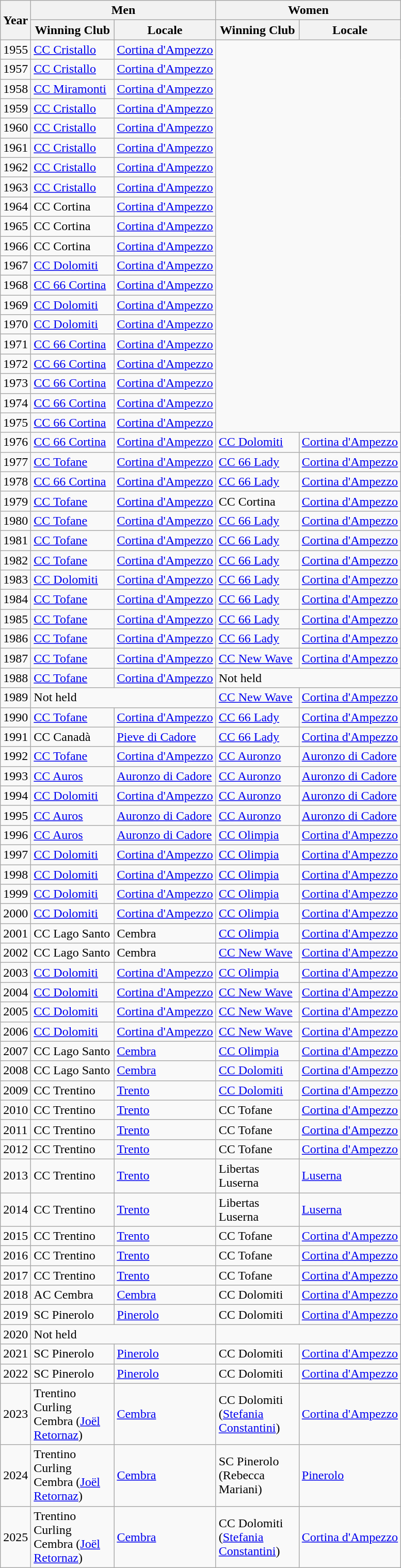<table class="wikitable">
<tr>
<th rowspan="2">Year</th>
<th colspan="2">Men</th>
<th colspan="2">Women</th>
</tr>
<tr>
<th width=100px>Winning Club</th>
<th>Locale</th>
<th width=100px>Winning Club</th>
<th>Locale</th>
</tr>
<tr>
<td>1955</td>
<td><a href='#'>CC Cristallo</a></td>
<td><a href='#'>Cortina d'Ampezzo</a></td>
<td rowspan=20 colspan=2></td>
</tr>
<tr>
<td>1957</td>
<td><a href='#'>CC Cristallo</a></td>
<td><a href='#'>Cortina d'Ampezzo</a></td>
</tr>
<tr>
<td>1958</td>
<td><a href='#'>CC Miramonti</a></td>
<td><a href='#'>Cortina d'Ampezzo</a></td>
</tr>
<tr>
<td>1959</td>
<td><a href='#'>CC Cristallo</a></td>
<td><a href='#'>Cortina d'Ampezzo</a></td>
</tr>
<tr>
<td>1960</td>
<td><a href='#'>CC Cristallo</a></td>
<td><a href='#'>Cortina d'Ampezzo</a></td>
</tr>
<tr>
<td>1961</td>
<td><a href='#'>CC Cristallo</a></td>
<td><a href='#'>Cortina d'Ampezzo</a></td>
</tr>
<tr>
<td>1962</td>
<td><a href='#'>CC Cristallo</a></td>
<td><a href='#'>Cortina d'Ampezzo</a></td>
</tr>
<tr>
<td>1963</td>
<td><a href='#'>CC Cristallo</a></td>
<td><a href='#'>Cortina d'Ampezzo</a></td>
</tr>
<tr>
<td>1964</td>
<td>CC Cortina</td>
<td><a href='#'>Cortina d'Ampezzo</a></td>
</tr>
<tr>
<td>1965</td>
<td>CC Cortina</td>
<td><a href='#'>Cortina d'Ampezzo</a></td>
</tr>
<tr>
<td>1966</td>
<td>CC Cortina</td>
<td><a href='#'>Cortina d'Ampezzo</a></td>
</tr>
<tr>
<td>1967</td>
<td><a href='#'>CC Dolomiti</a></td>
<td><a href='#'>Cortina d'Ampezzo</a></td>
</tr>
<tr>
<td>1968</td>
<td><a href='#'>CC 66 Cortina</a></td>
<td><a href='#'>Cortina d'Ampezzo</a></td>
</tr>
<tr>
<td>1969</td>
<td><a href='#'>CC Dolomiti</a></td>
<td><a href='#'>Cortina d'Ampezzo</a></td>
</tr>
<tr>
<td>1970</td>
<td><a href='#'>CC Dolomiti</a></td>
<td><a href='#'>Cortina d'Ampezzo</a></td>
</tr>
<tr>
<td>1971</td>
<td><a href='#'>CC 66 Cortina</a></td>
<td><a href='#'>Cortina d'Ampezzo</a></td>
</tr>
<tr>
<td>1972</td>
<td><a href='#'>CC 66 Cortina</a></td>
<td><a href='#'>Cortina d'Ampezzo</a></td>
</tr>
<tr>
<td>1973</td>
<td><a href='#'>CC 66 Cortina</a></td>
<td><a href='#'>Cortina d'Ampezzo</a></td>
</tr>
<tr>
<td>1974</td>
<td><a href='#'>CC 66 Cortina</a></td>
<td><a href='#'>Cortina d'Ampezzo</a></td>
</tr>
<tr>
<td>1975</td>
<td><a href='#'>CC 66 Cortina</a></td>
<td><a href='#'>Cortina d'Ampezzo</a></td>
</tr>
<tr>
<td>1976</td>
<td><a href='#'>CC 66 Cortina</a></td>
<td><a href='#'>Cortina d'Ampezzo</a></td>
<td><a href='#'>CC Dolomiti</a></td>
<td><a href='#'>Cortina d'Ampezzo</a></td>
</tr>
<tr>
<td>1977</td>
<td><a href='#'>CC Tofane</a></td>
<td><a href='#'>Cortina d'Ampezzo</a></td>
<td><a href='#'>CC 66 Lady</a></td>
<td><a href='#'>Cortina d'Ampezzo</a></td>
</tr>
<tr>
<td>1978</td>
<td><a href='#'>CC 66 Cortina</a></td>
<td><a href='#'>Cortina d'Ampezzo</a></td>
<td><a href='#'>CC 66 Lady</a></td>
<td><a href='#'>Cortina d'Ampezzo</a></td>
</tr>
<tr>
<td>1979</td>
<td><a href='#'>CC Tofane</a></td>
<td><a href='#'>Cortina d'Ampezzo</a></td>
<td>CC Cortina</td>
<td><a href='#'>Cortina d'Ampezzo</a></td>
</tr>
<tr>
<td>1980</td>
<td><a href='#'>CC Tofane</a></td>
<td><a href='#'>Cortina d'Ampezzo</a></td>
<td><a href='#'>CC 66 Lady</a></td>
<td><a href='#'>Cortina d'Ampezzo</a></td>
</tr>
<tr>
<td>1981</td>
<td><a href='#'>CC Tofane</a></td>
<td><a href='#'>Cortina d'Ampezzo</a></td>
<td><a href='#'>CC 66 Lady</a></td>
<td><a href='#'>Cortina d'Ampezzo</a></td>
</tr>
<tr>
<td>1982</td>
<td><a href='#'>CC Tofane</a></td>
<td><a href='#'>Cortina d'Ampezzo</a></td>
<td><a href='#'>CC 66 Lady</a></td>
<td><a href='#'>Cortina d'Ampezzo</a></td>
</tr>
<tr>
<td>1983</td>
<td><a href='#'>CC Dolomiti</a></td>
<td><a href='#'>Cortina d'Ampezzo</a></td>
<td><a href='#'>CC 66 Lady</a></td>
<td><a href='#'>Cortina d'Ampezzo</a></td>
</tr>
<tr>
<td>1984</td>
<td><a href='#'>CC Tofane</a></td>
<td><a href='#'>Cortina d'Ampezzo</a></td>
<td><a href='#'>CC 66 Lady</a></td>
<td><a href='#'>Cortina d'Ampezzo</a></td>
</tr>
<tr>
<td>1985</td>
<td><a href='#'>CC Tofane</a></td>
<td><a href='#'>Cortina d'Ampezzo</a></td>
<td><a href='#'>CC 66 Lady</a></td>
<td><a href='#'>Cortina d'Ampezzo</a></td>
</tr>
<tr>
<td>1986</td>
<td><a href='#'>CC Tofane</a></td>
<td><a href='#'>Cortina d'Ampezzo</a></td>
<td><a href='#'>CC 66 Lady</a></td>
<td><a href='#'>Cortina d'Ampezzo</a></td>
</tr>
<tr>
<td>1987</td>
<td><a href='#'>CC Tofane</a></td>
<td><a href='#'>Cortina d'Ampezzo</a></td>
<td><a href='#'>CC New Wave</a></td>
<td><a href='#'>Cortina d'Ampezzo</a></td>
</tr>
<tr>
<td>1988</td>
<td><a href='#'>CC Tofane</a></td>
<td><a href='#'>Cortina d'Ampezzo</a></td>
<td colspan=2>Not held</td>
</tr>
<tr>
<td>1989</td>
<td colspan=2>Not held</td>
<td><a href='#'>CC New Wave</a></td>
<td><a href='#'>Cortina d'Ampezzo</a></td>
</tr>
<tr>
<td>1990</td>
<td><a href='#'>CC Tofane</a></td>
<td><a href='#'>Cortina d'Ampezzo</a></td>
<td><a href='#'>CC 66 Lady</a></td>
<td><a href='#'>Cortina d'Ampezzo</a></td>
</tr>
<tr>
<td>1991</td>
<td>CC Canadà</td>
<td><a href='#'>Pieve di Cadore</a></td>
<td><a href='#'>CC 66 Lady</a></td>
<td><a href='#'>Cortina d'Ampezzo</a></td>
</tr>
<tr>
<td>1992</td>
<td><a href='#'>CC Tofane</a></td>
<td><a href='#'>Cortina d'Ampezzo</a></td>
<td><a href='#'>CC Auronzo</a></td>
<td><a href='#'>Auronzo di Cadore</a></td>
</tr>
<tr>
<td>1993</td>
<td><a href='#'>CC Auros</a></td>
<td><a href='#'>Auronzo di Cadore</a></td>
<td><a href='#'>CC Auronzo</a></td>
<td><a href='#'>Auronzo di Cadore</a></td>
</tr>
<tr>
<td>1994</td>
<td><a href='#'>CC Dolomiti</a></td>
<td><a href='#'>Cortina d'Ampezzo</a></td>
<td><a href='#'>CC Auronzo</a></td>
<td><a href='#'>Auronzo di Cadore</a></td>
</tr>
<tr>
<td>1995</td>
<td><a href='#'>CC Auros</a></td>
<td><a href='#'>Auronzo di Cadore</a></td>
<td><a href='#'>CC Auronzo</a></td>
<td><a href='#'>Auronzo di Cadore</a></td>
</tr>
<tr>
<td>1996</td>
<td><a href='#'>CC Auros</a></td>
<td><a href='#'>Auronzo di Cadore</a></td>
<td><a href='#'>CC Olimpia</a></td>
<td><a href='#'>Cortina d'Ampezzo</a></td>
</tr>
<tr>
<td>1997</td>
<td><a href='#'>CC Dolomiti</a></td>
<td><a href='#'>Cortina d'Ampezzo</a></td>
<td><a href='#'>CC Olimpia</a></td>
<td><a href='#'>Cortina d'Ampezzo</a></td>
</tr>
<tr>
<td>1998</td>
<td><a href='#'>CC Dolomiti</a></td>
<td><a href='#'>Cortina d'Ampezzo</a></td>
<td><a href='#'>CC Olimpia</a></td>
<td><a href='#'>Cortina d'Ampezzo</a></td>
</tr>
<tr>
<td>1999</td>
<td><a href='#'>CC Dolomiti</a></td>
<td><a href='#'>Cortina d'Ampezzo</a></td>
<td><a href='#'>CC Olimpia</a></td>
<td><a href='#'>Cortina d'Ampezzo</a></td>
</tr>
<tr>
<td>2000</td>
<td><a href='#'>CC Dolomiti</a></td>
<td><a href='#'>Cortina d'Ampezzo</a></td>
<td><a href='#'>CC Olimpia</a></td>
<td><a href='#'>Cortina d'Ampezzo</a></td>
</tr>
<tr>
<td>2001</td>
<td>CC Lago Santo</td>
<td>Cembra</td>
<td><a href='#'>CC Olimpia</a></td>
<td><a href='#'>Cortina d'Ampezzo</a></td>
</tr>
<tr>
<td>2002</td>
<td>CC Lago Santo</td>
<td>Cembra</td>
<td><a href='#'>CC New Wave</a></td>
<td><a href='#'>Cortina d'Ampezzo</a></td>
</tr>
<tr>
<td>2003</td>
<td><a href='#'>CC Dolomiti</a></td>
<td><a href='#'>Cortina d'Ampezzo</a></td>
<td><a href='#'>CC Olimpia</a></td>
<td><a href='#'>Cortina d'Ampezzo</a></td>
</tr>
<tr>
<td>2004</td>
<td><a href='#'>CC Dolomiti</a></td>
<td><a href='#'>Cortina d'Ampezzo</a></td>
<td><a href='#'>CC New Wave</a></td>
<td><a href='#'>Cortina d'Ampezzo</a></td>
</tr>
<tr>
<td>2005</td>
<td><a href='#'>CC Dolomiti</a></td>
<td><a href='#'>Cortina d'Ampezzo</a></td>
<td><a href='#'>CC New Wave</a></td>
<td><a href='#'>Cortina d'Ampezzo</a></td>
</tr>
<tr>
<td>2006</td>
<td><a href='#'>CC Dolomiti</a></td>
<td><a href='#'>Cortina d'Ampezzo</a></td>
<td><a href='#'>CC New Wave</a></td>
<td><a href='#'>Cortina d'Ampezzo</a></td>
</tr>
<tr>
<td>2007</td>
<td>CC Lago Santo</td>
<td><a href='#'>Cembra</a></td>
<td><a href='#'>CC Olimpia</a></td>
<td><a href='#'>Cortina d'Ampezzo</a></td>
</tr>
<tr>
<td>2008</td>
<td>CC Lago Santo</td>
<td><a href='#'>Cembra</a></td>
<td><a href='#'>CC Dolomiti</a></td>
<td><a href='#'>Cortina d'Ampezzo</a></td>
</tr>
<tr>
<td>2009</td>
<td>CC Trentino</td>
<td><a href='#'>Trento</a></td>
<td><a href='#'>CC Dolomiti</a></td>
<td><a href='#'>Cortina d'Ampezzo</a></td>
</tr>
<tr>
<td>2010</td>
<td>CC Trentino</td>
<td><a href='#'>Trento</a></td>
<td>CC Tofane</td>
<td><a href='#'>Cortina d'Ampezzo</a></td>
</tr>
<tr>
<td>2011</td>
<td>CC Trentino</td>
<td><a href='#'>Trento</a></td>
<td>CC Tofane</td>
<td><a href='#'>Cortina d'Ampezzo</a></td>
</tr>
<tr>
<td>2012</td>
<td>CC Trentino</td>
<td><a href='#'>Trento</a></td>
<td>CC Tofane</td>
<td><a href='#'>Cortina d'Ampezzo</a></td>
</tr>
<tr>
<td>2013</td>
<td>CC Trentino</td>
<td><a href='#'>Trento</a></td>
<td>Libertas Luserna</td>
<td><a href='#'>Luserna</a></td>
</tr>
<tr>
<td>2014</td>
<td>CC Trentino</td>
<td><a href='#'>Trento</a></td>
<td>Libertas Luserna</td>
<td><a href='#'>Luserna</a></td>
</tr>
<tr>
<td>2015</td>
<td>CC Trentino</td>
<td><a href='#'>Trento</a></td>
<td>CC Tofane</td>
<td><a href='#'>Cortina d'Ampezzo</a></td>
</tr>
<tr>
<td>2016</td>
<td>CC Trentino</td>
<td><a href='#'>Trento</a></td>
<td>CC Tofane</td>
<td><a href='#'>Cortina d'Ampezzo</a></td>
</tr>
<tr>
<td>2017</td>
<td>CC Trentino</td>
<td><a href='#'>Trento</a></td>
<td>CC Tofane</td>
<td><a href='#'>Cortina d'Ampezzo</a></td>
</tr>
<tr>
<td>2018</td>
<td>AC Cembra</td>
<td><a href='#'>Cembra</a></td>
<td>CC Dolomiti</td>
<td><a href='#'>Cortina d'Ampezzo</a></td>
</tr>
<tr>
<td>2019</td>
<td>SC Pinerolo</td>
<td><a href='#'>Pinerolo</a></td>
<td>CC Dolomiti</td>
<td><a href='#'>Cortina d'Ampezzo</a></td>
</tr>
<tr>
<td>2020</td>
<td colspan="2">Not held</td>
</tr>
<tr>
<td>2021</td>
<td>SC Pinerolo</td>
<td><a href='#'>Pinerolo</a></td>
<td>CC Dolomiti</td>
<td><a href='#'>Cortina d'Ampezzo</a></td>
</tr>
<tr>
<td>2022</td>
<td>SC Pinerolo</td>
<td><a href='#'>Pinerolo</a></td>
<td>CC Dolomiti</td>
<td><a href='#'>Cortina d'Ampezzo</a></td>
</tr>
<tr>
<td>2023</td>
<td>Trentino Curling Cembra (<a href='#'>Joël Retornaz</a>)</td>
<td><a href='#'>Cembra</a></td>
<td>CC Dolomiti (<a href='#'>Stefania Constantini</a>)</td>
<td><a href='#'>Cortina d'Ampezzo</a></td>
</tr>
<tr>
<td>2024</td>
<td>Trentino Curling Cembra (<a href='#'>Joël Retornaz</a>)</td>
<td><a href='#'>Cembra</a></td>
<td>SC Pinerolo (Rebecca Mariani)</td>
<td><a href='#'>Pinerolo</a></td>
</tr>
<tr>
<td>2025</td>
<td>Trentino Curling Cembra (<a href='#'>Joël Retornaz</a>)</td>
<td><a href='#'>Cembra</a></td>
<td>CC Dolomiti (<a href='#'>Stefania Constantini</a>)</td>
<td><a href='#'>Cortina d'Ampezzo</a></td>
</tr>
</table>
